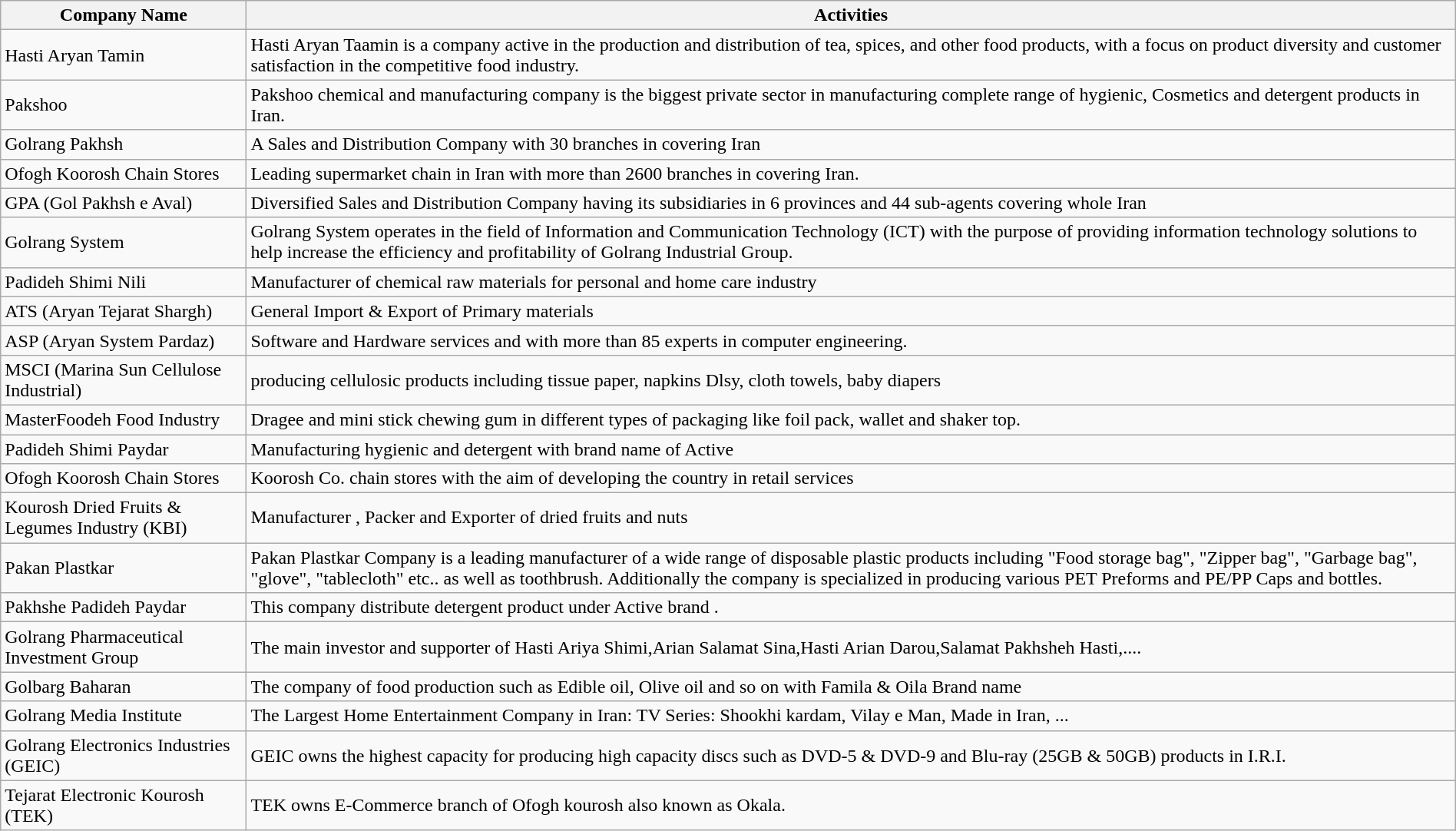<table class="wikitable sortable" style="margin-left:auto;margin-right:auto">
<tr>
<th>Company Name</th>
<th>Activities</th>
</tr>
<tr>
<td>Hasti Aryan Tamin</td>
<td>Hasti Aryan Taamin is a company active in the production and distribution of tea, spices, and other food products, with a focus on product diversity and customer satisfaction in the competitive food industry.</td>
</tr>
<tr>
<td>Pakshoo</td>
<td>Pakshoo chemical and manufacturing company is the biggest private sector in manufacturing complete range of hygienic, Cosmetics and detergent products in Iran.</td>
</tr>
<tr>
<td>Golrang Pakhsh</td>
<td>A Sales and Distribution Company with 30 branches in covering Iran</td>
</tr>
<tr>
<td>Ofogh Koorosh Chain Stores</td>
<td>Leading supermarket chain in Iran with more than 2600 branches in covering Iran.</td>
</tr>
<tr>
<td>GPA (Gol Pakhsh e Aval)</td>
<td>Diversified Sales and Distribution Company having its subsidiaries in 6 provinces and 44 sub-agents covering whole Iran</td>
</tr>
<tr>
<td>Golrang System</td>
<td>Golrang System operates in the field of Information and Communication Technology (ICT) with the purpose of providing information technology solutions to help increase the efficiency and profitability of Golrang Industrial Group.</td>
</tr>
<tr>
<td>Padideh Shimi Nili</td>
<td>Manufacturer of chemical raw materials for personal and home care industry</td>
</tr>
<tr>
<td>ATS (Aryan Tejarat Shargh)</td>
<td>General Import & Export of Primary materials</td>
</tr>
<tr>
<td>ASP (Aryan System Pardaz)</td>
<td>Software and Hardware services and with more than 85 experts in computer engineering.</td>
</tr>
<tr>
<td>MSCI (Marina Sun Cellulose Industrial)</td>
<td>producing cellulosic products including tissue paper, napkins Dlsy, cloth towels, baby diapers</td>
</tr>
<tr>
<td>MasterFoodeh Food Industry</td>
<td>Dragee and mini stick chewing gum in different types of packaging like foil pack, wallet and shaker top.</td>
</tr>
<tr>
<td>Padideh Shimi Paydar</td>
<td>Manufacturing hygienic and detergent with brand name of Active</td>
</tr>
<tr>
<td>Ofogh Koorosh Chain Stores</td>
<td>Koorosh Co. chain stores with the aim of developing the country in retail services</td>
</tr>
<tr>
<td>Kourosh Dried Fruits & Legumes Industry (KBI)</td>
<td>Manufacturer , Packer and Exporter of dried fruits and nuts</td>
</tr>
<tr>
<td>Pakan Plastkar</td>
<td>Pakan Plastkar Company is a leading manufacturer of a wide range of disposable plastic products including "Food storage bag", "Zipper bag", "Garbage bag", "glove", "tablecloth" etc.. as well as toothbrush. Additionally the company is specialized in producing various PET Preforms and PE/PP Caps and bottles.</td>
</tr>
<tr>
<td>Pakhshe Padideh Paydar</td>
<td>This company distribute detergent product under Active brand .</td>
</tr>
<tr>
<td>Golrang Pharmaceutical Investment Group</td>
<td>The main investor and supporter of Hasti Ariya Shimi,Arian Salamat Sina,Hasti Arian Darou,Salamat Pakhsheh Hasti,....</td>
</tr>
<tr>
<td>Golbarg Baharan</td>
<td>The company of food production such as Edible oil, Olive oil and so on with Famila & Oila Brand name</td>
</tr>
<tr>
<td>Golrang Media Institute</td>
<td>The Largest Home Entertainment Company in Iran: TV Series: Shookhi kardam, Vilay e Man, Made in Iran, ...</td>
</tr>
<tr>
<td>Golrang Electronics Industries (GEIC)</td>
<td>GEIC owns the highest capacity for producing high capacity discs such as DVD-5 & DVD-9 and Blu-ray (25GB & 50GB) products in I.R.I.</td>
</tr>
<tr>
<td>Tejarat Electronic Kourosh (TEK)</td>
<td>TEK owns E-Commerce branch of Ofogh kourosh also known as Okala.</td>
</tr>
</table>
